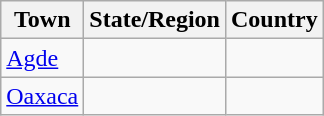<table class="wikitable sortable">
<tr>
<th>Town</th>
<th>State/Region</th>
<th>Country</th>
</tr>
<tr>
<td><a href='#'>Agde</a></td>
<td></td>
<td></td>
</tr>
<tr>
<td><a href='#'>Oaxaca</a></td>
<td></td>
<td></td>
</tr>
</table>
